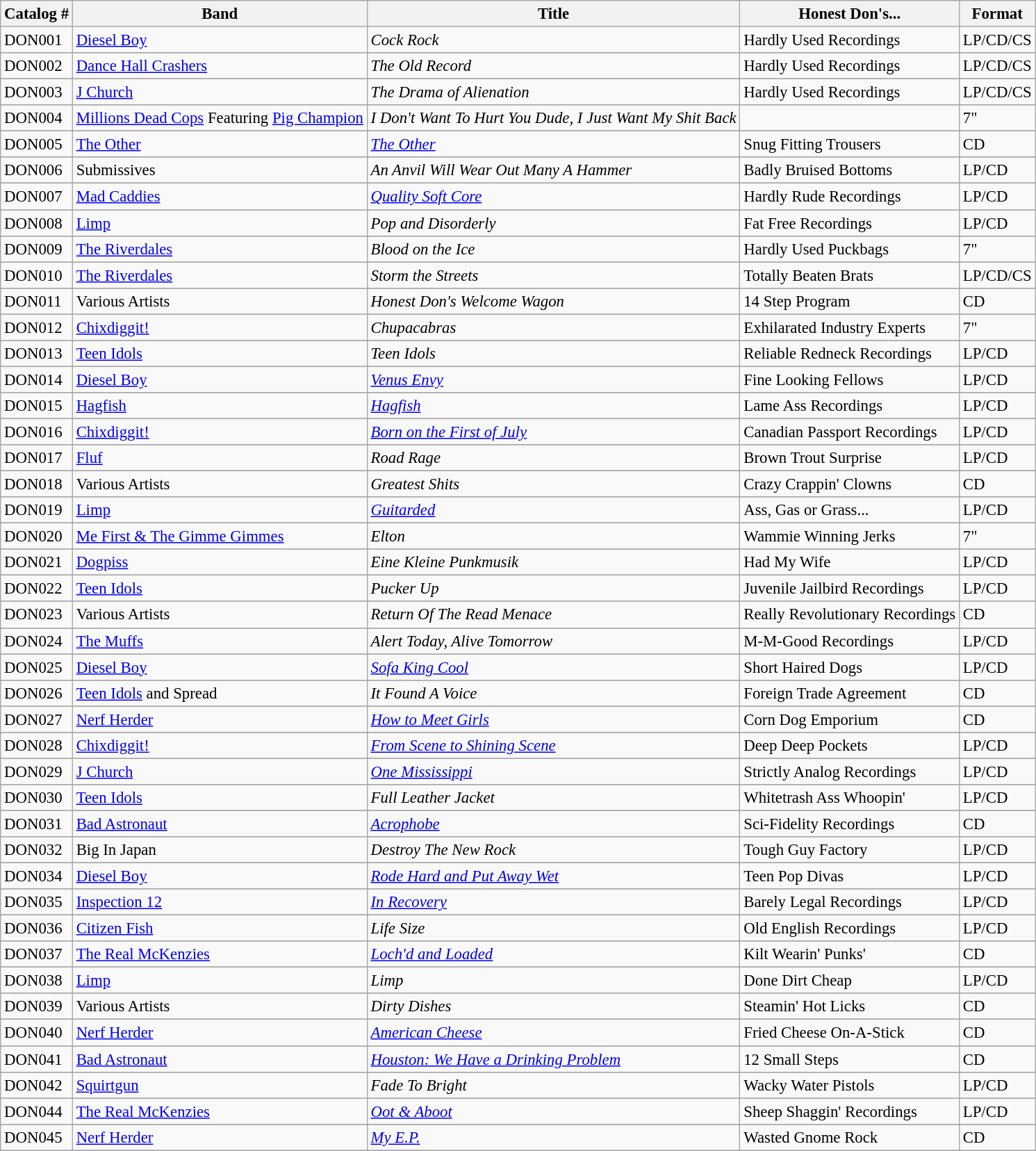<table class="wikitable" style="font-size: 95%;">
<tr>
<th>Catalog #</th>
<th>Band</th>
<th>Title</th>
<th>Honest Don's...</th>
<th>Format</th>
</tr>
<tr>
<td>DON001</td>
<td><a href='#'>Diesel Boy</a></td>
<td><em>Cock Rock</em></td>
<td>Hardly Used Recordings</td>
<td>LP/CD/CS</td>
</tr>
<tr>
</tr>
<tr>
<td>DON002</td>
<td><a href='#'>Dance Hall Crashers</a></td>
<td><em>The Old Record</em></td>
<td>Hardly Used Recordings</td>
<td>LP/CD/CS</td>
</tr>
<tr>
</tr>
<tr>
<td>DON003</td>
<td><a href='#'>J Church</a></td>
<td><em>The Drama of Alienation</em></td>
<td>Hardly Used Recordings</td>
<td>LP/CD/CS</td>
</tr>
<tr>
</tr>
<tr>
<td>DON004</td>
<td><a href='#'>Millions Dead Cops</a> Featuring <a href='#'>Pig Champion</a></td>
<td><em>I Don't Want To Hurt You Dude, I Just Want My Shit Back</em></td>
<td></td>
<td>7"</td>
</tr>
<tr>
</tr>
<tr>
<td>DON005</td>
<td><a href='#'>The Other</a></td>
<td><em><a href='#'>The Other</a></em></td>
<td>Snug Fitting Trousers</td>
<td>CD</td>
</tr>
<tr>
</tr>
<tr>
<td>DON006</td>
<td>Submissives</td>
<td><em>An Anvil Will Wear Out Many A Hammer</em></td>
<td>Badly Bruised Bottoms</td>
<td>LP/CD</td>
</tr>
<tr>
</tr>
<tr>
<td>DON007</td>
<td><a href='#'>Mad Caddies</a></td>
<td><em><a href='#'>Quality Soft Core</a></em></td>
<td>Hardly Rude Recordings</td>
<td>LP/CD</td>
</tr>
<tr>
</tr>
<tr>
<td>DON008</td>
<td><a href='#'>Limp</a></td>
<td><em>Pop and Disorderly</em></td>
<td>Fat Free Recordings</td>
<td>LP/CD</td>
</tr>
<tr>
</tr>
<tr>
<td>DON009</td>
<td><a href='#'>The Riverdales</a></td>
<td><em>Blood on the Ice</em></td>
<td>Hardly Used Puckbags</td>
<td>7"</td>
</tr>
<tr>
</tr>
<tr>
<td>DON010</td>
<td><a href='#'>The Riverdales</a></td>
<td><em>Storm the Streets</em></td>
<td>Totally Beaten Brats</td>
<td>LP/CD/CS</td>
</tr>
<tr>
</tr>
<tr>
<td>DON011</td>
<td>Various Artists</td>
<td><em>Honest Don's Welcome Wagon</em></td>
<td>14 Step Program</td>
<td>CD</td>
</tr>
<tr>
</tr>
<tr>
<td>DON012</td>
<td><a href='#'>Chixdiggit!</a></td>
<td><em>Chupacabras</em></td>
<td>Exhilarated Industry Experts</td>
<td>7"</td>
</tr>
<tr>
</tr>
<tr>
<td>DON013</td>
<td><a href='#'>Teen Idols</a></td>
<td><em>Teen Idols</em></td>
<td>Reliable Redneck Recordings</td>
<td>LP/CD</td>
</tr>
<tr>
</tr>
<tr>
<td>DON014</td>
<td><a href='#'>Diesel Boy</a></td>
<td><em><a href='#'>Venus Envy</a></em></td>
<td>Fine Looking Fellows</td>
<td>LP/CD</td>
</tr>
<tr>
</tr>
<tr>
<td>DON015</td>
<td><a href='#'>Hagfish</a></td>
<td><em><a href='#'>Hagfish</a></em></td>
<td>Lame Ass Recordings</td>
<td>LP/CD</td>
</tr>
<tr>
</tr>
<tr>
<td>DON016</td>
<td><a href='#'>Chixdiggit!</a></td>
<td><em><a href='#'>Born on the First of July</a></em></td>
<td>Canadian Passport Recordings</td>
<td>LP/CD</td>
</tr>
<tr>
</tr>
<tr>
<td>DON017</td>
<td><a href='#'>Fluf</a></td>
<td><em>Road Rage</em></td>
<td>Brown Trout Surprise</td>
<td>LP/CD</td>
</tr>
<tr>
</tr>
<tr>
<td>DON018</td>
<td>Various Artists</td>
<td><em>Greatest Shits</em></td>
<td>Crazy Crappin' Clowns</td>
<td>CD</td>
</tr>
<tr>
</tr>
<tr>
<td>DON019</td>
<td><a href='#'>Limp</a></td>
<td><em><a href='#'>Guitarded</a></em></td>
<td>Ass, Gas or Grass...</td>
<td>LP/CD</td>
</tr>
<tr>
</tr>
<tr>
<td>DON020</td>
<td><a href='#'>Me First & The Gimme Gimmes</a></td>
<td><em>Elton</em></td>
<td>Wammie Winning Jerks</td>
<td>7"</td>
</tr>
<tr>
</tr>
<tr>
<td>DON021</td>
<td><a href='#'>Dogpiss</a></td>
<td><em>Eine Kleine Punkmusik</em></td>
<td>Had My Wife</td>
<td>LP/CD</td>
</tr>
<tr>
</tr>
<tr>
<td>DON022</td>
<td><a href='#'>Teen Idols</a></td>
<td><em>Pucker Up</em></td>
<td>Juvenile Jailbird Recordings</td>
<td>LP/CD</td>
</tr>
<tr>
</tr>
<tr>
<td>DON023</td>
<td>Various Artists</td>
<td><em>Return Of The Read Menace</em></td>
<td>Really Revolutionary Recordings</td>
<td>CD</td>
</tr>
<tr>
</tr>
<tr>
<td>DON024</td>
<td><a href='#'>The Muffs</a></td>
<td><em>Alert Today, Alive Tomorrow</em></td>
<td>M-M-Good Recordings</td>
<td>LP/CD</td>
</tr>
<tr>
</tr>
<tr>
<td>DON025</td>
<td><a href='#'>Diesel Boy</a></td>
<td><em><a href='#'>Sofa King Cool</a></em></td>
<td>Short Haired Dogs</td>
<td>LP/CD</td>
</tr>
<tr>
</tr>
<tr>
<td>DON026</td>
<td><a href='#'>Teen Idols</a> and Spread</td>
<td><em>It Found A Voice</em></td>
<td>Foreign Trade Agreement</td>
<td>CD</td>
</tr>
<tr>
</tr>
<tr>
<td>DON027</td>
<td><a href='#'>Nerf Herder</a></td>
<td><em><a href='#'>How to Meet Girls</a></em></td>
<td>Corn Dog Emporium</td>
<td>CD</td>
</tr>
<tr>
</tr>
<tr>
<td>DON028</td>
<td><a href='#'>Chixdiggit!</a></td>
<td><em><a href='#'>From Scene to Shining Scene</a></em></td>
<td>Deep Deep Pockets</td>
<td>LP/CD</td>
</tr>
<tr>
</tr>
<tr>
<td>DON029</td>
<td><a href='#'>J Church</a></td>
<td><em><a href='#'>One Mississippi</a></em></td>
<td>Strictly Analog Recordings</td>
<td>LP/CD</td>
</tr>
<tr>
</tr>
<tr>
<td>DON030</td>
<td><a href='#'>Teen Idols</a></td>
<td><em>Full Leather Jacket</em></td>
<td>Whitetrash Ass Whoopin'</td>
<td>LP/CD</td>
</tr>
<tr>
</tr>
<tr>
<td>DON031</td>
<td><a href='#'>Bad Astronaut</a></td>
<td><em><a href='#'>Acrophobe</a></em></td>
<td>Sci-Fidelity Recordings</td>
<td>CD</td>
</tr>
<tr>
</tr>
<tr>
<td>DON032</td>
<td>Big In Japan</td>
<td><em>Destroy The New Rock</em></td>
<td>Tough Guy Factory</td>
<td>LP/CD</td>
</tr>
<tr>
</tr>
<tr>
<td>DON034</td>
<td><a href='#'>Diesel Boy</a></td>
<td><em><a href='#'>Rode Hard and Put Away Wet</a></em></td>
<td>Teen Pop Divas</td>
<td>LP/CD</td>
</tr>
<tr>
</tr>
<tr>
<td>DON035</td>
<td><a href='#'>Inspection 12</a></td>
<td><em><a href='#'>In Recovery</a></em></td>
<td>Barely Legal Recordings</td>
<td>LP/CD</td>
</tr>
<tr>
</tr>
<tr>
<td>DON036</td>
<td><a href='#'>Citizen Fish</a></td>
<td><em>Life Size</em></td>
<td>Old English Recordings</td>
<td>LP/CD</td>
</tr>
<tr>
</tr>
<tr>
<td>DON037</td>
<td><a href='#'>The Real McKenzies</a></td>
<td><em><a href='#'>Loch'd and Loaded</a></em></td>
<td>Kilt Wearin' Punks'</td>
<td>CD</td>
</tr>
<tr>
</tr>
<tr>
<td>DON038</td>
<td><a href='#'>Limp</a></td>
<td><em>Limp</em></td>
<td>Done Dirt Cheap</td>
<td>LP/CD</td>
</tr>
<tr>
</tr>
<tr>
<td>DON039</td>
<td>Various Artists</td>
<td><em>Dirty Dishes</em></td>
<td>Steamin' Hot Licks</td>
<td>CD</td>
</tr>
<tr>
</tr>
<tr>
<td>DON040</td>
<td><a href='#'>Nerf Herder</a></td>
<td><em><a href='#'>American Cheese</a></em></td>
<td>Fried Cheese On-A-Stick</td>
<td>CD</td>
</tr>
<tr>
</tr>
<tr>
<td>DON041</td>
<td><a href='#'>Bad Astronaut</a></td>
<td><em><a href='#'>Houston: We Have a Drinking Problem</a></em></td>
<td>12 Small Steps</td>
<td>CD</td>
</tr>
<tr>
</tr>
<tr>
<td>DON042</td>
<td><a href='#'>Squirtgun</a></td>
<td><em>Fade To Bright</em></td>
<td>Wacky Water Pistols</td>
<td>LP/CD</td>
</tr>
<tr>
</tr>
<tr>
<td>DON044</td>
<td><a href='#'>The Real McKenzies</a></td>
<td><em><a href='#'>Oot & Aboot</a></em></td>
<td>Sheep Shaggin' Recordings</td>
<td>LP/CD</td>
</tr>
<tr>
</tr>
<tr>
<td>DON045</td>
<td><a href='#'>Nerf Herder</a></td>
<td><em><a href='#'>My E.P.</a></em></td>
<td>Wasted Gnome Rock</td>
<td>CD</td>
</tr>
<tr>
</tr>
</table>
